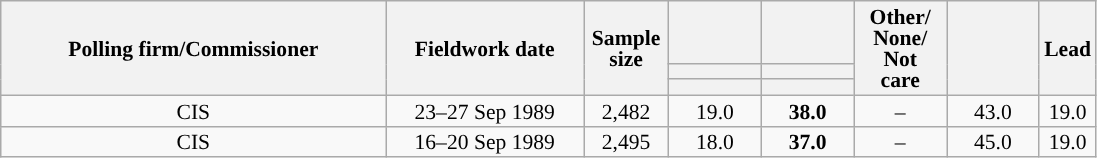<table class="wikitable collapsible collapsed" style="text-align:center; font-size:90%; line-height:14px;">
<tr style="height:42px;">
<th style="width:250px;" rowspan="3">Polling firm/Commissioner</th>
<th style="width:125px;" rowspan="3">Fieldwork date</th>
<th style="width:50px;" rowspan="3">Sample size</th>
<th style="width:55px;"></th>
<th style="width:55px;"></th>
<th style="width:55px;" rowspan="3">Other/<br>None/<br>Not<br>care</th>
<th style="width:55px;" rowspan="3"></th>
<th style="width:30px;" rowspan="3">Lead</th>
</tr>
<tr>
<th style="color:inherit;background:"></th>
<th style="color:inherit;background:"></th>
</tr>
<tr>
<th></th>
<th></th>
</tr>
<tr>
<td>CIS</td>
<td>23–27 Sep 1989</td>
<td>2,482</td>
<td>19.0</td>
<td><strong>38.0</strong></td>
<td>–</td>
<td>43.0</td>
<td style="background:">19.0</td>
</tr>
<tr>
<td>CIS</td>
<td>16–20 Sep 1989</td>
<td>2,495</td>
<td>18.0</td>
<td><strong>37.0</strong></td>
<td>–</td>
<td>45.0</td>
<td style="background:">19.0</td>
</tr>
</table>
